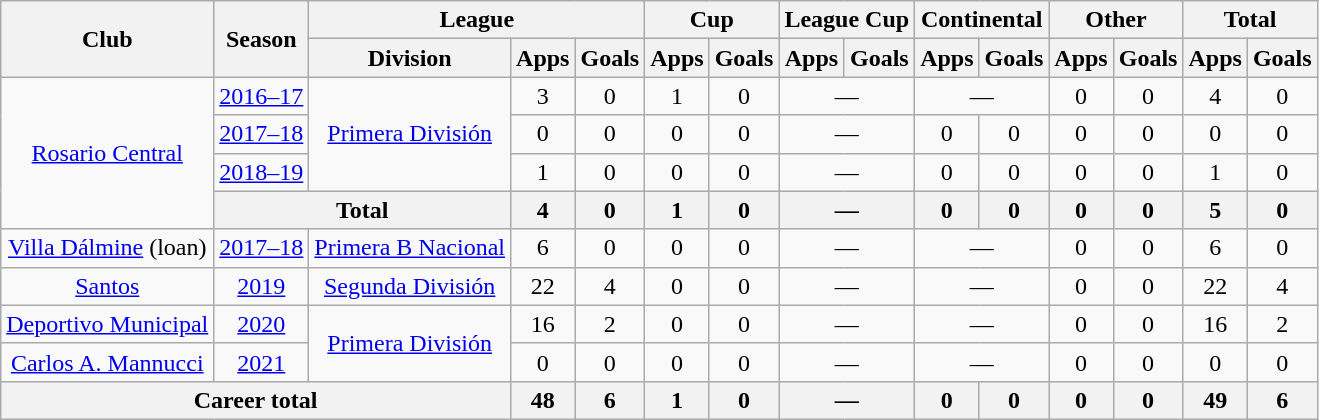<table class="wikitable" style="text-align:center">
<tr>
<th rowspan="2">Club</th>
<th rowspan="2">Season</th>
<th colspan="3">League</th>
<th colspan="2">Cup</th>
<th colspan="2">League Cup</th>
<th colspan="2">Continental</th>
<th colspan="2">Other</th>
<th colspan="2">Total</th>
</tr>
<tr>
<th>Division</th>
<th>Apps</th>
<th>Goals</th>
<th>Apps</th>
<th>Goals</th>
<th>Apps</th>
<th>Goals</th>
<th>Apps</th>
<th>Goals</th>
<th>Apps</th>
<th>Goals</th>
<th>Apps</th>
<th>Goals</th>
</tr>
<tr>
<td rowspan="4"><a href='#'>Rosario Central</a></td>
<td><a href='#'>2016–17</a></td>
<td rowspan="3"><a href='#'>Primera División</a></td>
<td>3</td>
<td>0</td>
<td>1</td>
<td>0</td>
<td colspan="2">—</td>
<td colspan="2">—</td>
<td>0</td>
<td>0</td>
<td>4</td>
<td>0</td>
</tr>
<tr>
<td><a href='#'>2017–18</a></td>
<td>0</td>
<td>0</td>
<td>0</td>
<td>0</td>
<td colspan="2">—</td>
<td>0</td>
<td>0</td>
<td>0</td>
<td>0</td>
<td>0</td>
<td>0</td>
</tr>
<tr>
<td><a href='#'>2018–19</a></td>
<td>1</td>
<td>0</td>
<td>0</td>
<td>0</td>
<td colspan="2">—</td>
<td>0</td>
<td>0</td>
<td>0</td>
<td>0</td>
<td>1</td>
<td>0</td>
</tr>
<tr>
<th colspan="2">Total</th>
<th>4</th>
<th>0</th>
<th>1</th>
<th>0</th>
<th colspan="2">—</th>
<th>0</th>
<th>0</th>
<th>0</th>
<th>0</th>
<th>5</th>
<th>0</th>
</tr>
<tr>
<td rowspan="1"><a href='#'>Villa Dálmine</a> (loan)</td>
<td><a href='#'>2017–18</a></td>
<td rowspan="1"><a href='#'>Primera B Nacional</a></td>
<td>6</td>
<td>0</td>
<td>0</td>
<td>0</td>
<td colspan="2">—</td>
<td colspan="2">—</td>
<td>0</td>
<td>0</td>
<td>6</td>
<td>0</td>
</tr>
<tr>
<td rowspan="1"><a href='#'>Santos</a></td>
<td><a href='#'>2019</a></td>
<td rowspan="1"><a href='#'>Segunda División</a></td>
<td>22</td>
<td>4</td>
<td>0</td>
<td>0</td>
<td colspan="2">—</td>
<td colspan="2">—</td>
<td>0</td>
<td>0</td>
<td>22</td>
<td>4</td>
</tr>
<tr>
<td rowspan="1"><a href='#'>Deportivo Municipal</a></td>
<td><a href='#'>2020</a></td>
<td rowspan="2"><a href='#'>Primera División</a></td>
<td>16</td>
<td>2</td>
<td>0</td>
<td>0</td>
<td colspan="2">—</td>
<td colspan="2">—</td>
<td>0</td>
<td>0</td>
<td>16</td>
<td>2</td>
</tr>
<tr>
<td rowspan="1"><a href='#'>Carlos A. Mannucci</a></td>
<td><a href='#'>2021</a></td>
<td>0</td>
<td>0</td>
<td>0</td>
<td>0</td>
<td colspan="2">—</td>
<td colspan="2">—</td>
<td>0</td>
<td>0</td>
<td>0</td>
<td>0</td>
</tr>
<tr>
<th colspan="3">Career total</th>
<th>48</th>
<th>6</th>
<th>1</th>
<th>0</th>
<th colspan="2">—</th>
<th>0</th>
<th>0</th>
<th>0</th>
<th>0</th>
<th>49</th>
<th>6</th>
</tr>
</table>
